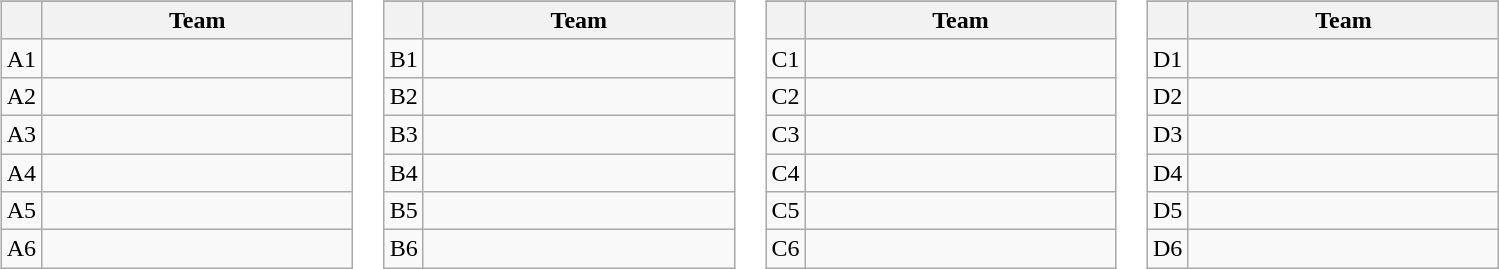<table>
<tr valign=top>
<td><br><table class="wikitable">
<tr>
</tr>
<tr>
<th></th>
<th width=200>Team</th>
</tr>
<tr>
<td align=center>A1</td>
<td></td>
</tr>
<tr>
<td align=center>A2</td>
<td></td>
</tr>
<tr>
<td align=center>A3</td>
<td></td>
</tr>
<tr>
<td align=center>A4</td>
<td></td>
</tr>
<tr>
<td align=center>A5</td>
<td></td>
</tr>
<tr>
<td align=center>A6</td>
<td></td>
</tr>
</table>
</td>
<td><br><table class="wikitable">
<tr>
</tr>
<tr>
<th></th>
<th width=200>Team</th>
</tr>
<tr>
<td align=center>B1</td>
<td></td>
</tr>
<tr>
<td align=center>B2</td>
<td></td>
</tr>
<tr>
<td align=center>B3</td>
<td></td>
</tr>
<tr>
<td align=center>B4</td>
<td></td>
</tr>
<tr>
<td align=center>B5</td>
<td></td>
</tr>
<tr>
<td align=center>B6</td>
<td></td>
</tr>
</table>
</td>
<td><br><table class="wikitable">
<tr>
</tr>
<tr>
<th></th>
<th width=200>Team</th>
</tr>
<tr>
<td align=center>C1</td>
<td></td>
</tr>
<tr>
<td align=center>C2</td>
<td></td>
</tr>
<tr>
<td align=center>C3</td>
<td></td>
</tr>
<tr>
<td align=center>C4</td>
<td></td>
</tr>
<tr>
<td align=center>C5</td>
<td></td>
</tr>
<tr>
<td align=center>C6</td>
<td></td>
</tr>
</table>
</td>
<td><br><table class="wikitable">
<tr>
</tr>
<tr>
<th></th>
<th width=200>Team</th>
</tr>
<tr>
<td align=center>D1</td>
<td></td>
</tr>
<tr>
<td align=center>D2</td>
<td></td>
</tr>
<tr>
<td align=center>D3</td>
<td></td>
</tr>
<tr>
<td align=center>D4</td>
<td></td>
</tr>
<tr>
<td align=center>D5</td>
<td></td>
</tr>
<tr>
<td align=center>D6</td>
<td></td>
</tr>
</table>
</td>
</tr>
</table>
